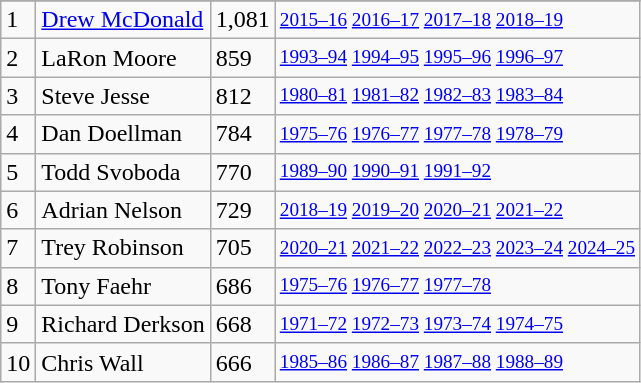<table class="wikitable">
<tr>
</tr>
<tr>
<td>1</td>
<td><a href='#'>Drew McDonald</a></td>
<td>1,081</td>
<td style="font-size:80%;"><a href='#'>2015–16</a> <a href='#'>2016–17</a> <a href='#'>2017–18</a> <a href='#'>2018–19</a></td>
</tr>
<tr>
<td>2</td>
<td>LaRon Moore</td>
<td>859</td>
<td style="font-size:80%;"><a href='#'>1993–94</a> <a href='#'>1994–95</a> <a href='#'>1995–96</a> <a href='#'>1996–97</a></td>
</tr>
<tr>
<td>3</td>
<td>Steve Jesse</td>
<td>812</td>
<td style="font-size:80%;"><a href='#'>1980–81</a> <a href='#'>1981–82</a> <a href='#'>1982–83</a> <a href='#'>1983–84</a></td>
</tr>
<tr>
<td>4</td>
<td>Dan Doellman</td>
<td>784</td>
<td style="font-size:80%;"><a href='#'>1975–76</a> <a href='#'>1976–77</a> <a href='#'>1977–78</a> <a href='#'>1978–79</a></td>
</tr>
<tr>
<td>5</td>
<td>Todd Svoboda</td>
<td>770</td>
<td style="font-size:80%;"><a href='#'>1989–90</a> <a href='#'>1990–91</a> <a href='#'>1991–92</a></td>
</tr>
<tr>
<td>6</td>
<td>Adrian Nelson</td>
<td>729</td>
<td style="font-size:80%;"><a href='#'>2018–19</a> <a href='#'>2019–20</a> <a href='#'>2020–21</a> <a href='#'>2021–22</a></td>
</tr>
<tr>
<td>7</td>
<td>Trey Robinson</td>
<td>705</td>
<td style="font-size:80%;"><a href='#'>2020–21</a> <a href='#'>2021–22</a> <a href='#'>2022–23</a> <a href='#'>2023–24</a> <a href='#'>2024–25</a></td>
</tr>
<tr>
<td>8</td>
<td>Tony Faehr</td>
<td>686</td>
<td style="font-size:80%;"><a href='#'>1975–76</a> <a href='#'>1976–77</a> <a href='#'>1977–78</a></td>
</tr>
<tr>
<td>9</td>
<td>Richard Derkson</td>
<td>668</td>
<td style="font-size:80%;"><a href='#'>1971–72</a> <a href='#'>1972–73</a> <a href='#'>1973–74</a> <a href='#'>1974–75</a></td>
</tr>
<tr>
<td>10</td>
<td>Chris Wall</td>
<td>666</td>
<td style="font-size:80%;"><a href='#'>1985–86</a> <a href='#'>1986–87</a> <a href='#'>1987–88</a> <a href='#'>1988–89</a></td>
</tr>
</table>
